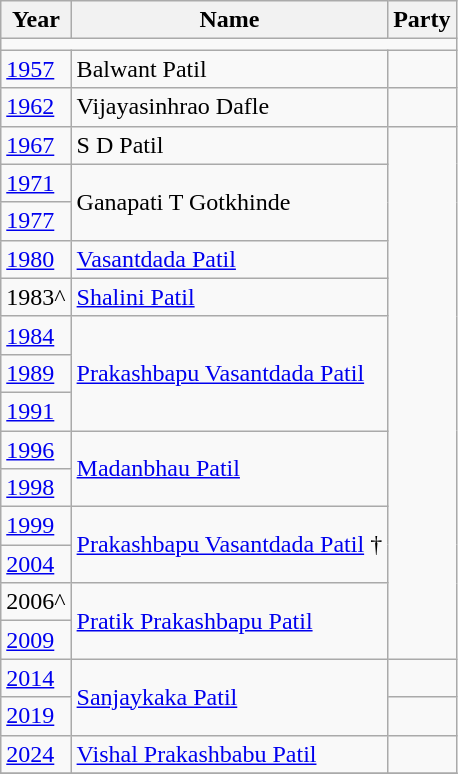<table class="wikitable">
<tr>
<th>Year</th>
<th>Name</th>
<th colspan="2">Party</th>
</tr>
<tr>
<td colspan="4"></td>
</tr>
<tr>
<td><a href='#'>1957</a></td>
<td>Balwant Patil</td>
<td></td>
</tr>
<tr>
<td><a href='#'>1962</a></td>
<td>Vijayasinhrao Dafle</td>
<td></td>
</tr>
<tr>
<td><a href='#'>1967</a></td>
<td>S D Patil</td>
</tr>
<tr>
<td><a href='#'>1971</a></td>
<td rowspan="2">Ganapati T Gotkhinde</td>
</tr>
<tr>
<td><a href='#'>1977</a></td>
</tr>
<tr>
<td><a href='#'>1980</a></td>
<td><a href='#'>Vasantdada Patil</a></td>
</tr>
<tr>
<td>1983^</td>
<td><a href='#'>Shalini Patil</a></td>
</tr>
<tr>
<td><a href='#'>1984</a></td>
<td rowspan="3"><a href='#'>Prakashbapu Vasantdada Patil</a></td>
</tr>
<tr>
<td><a href='#'>1989</a></td>
</tr>
<tr>
<td><a href='#'>1991</a></td>
</tr>
<tr>
<td><a href='#'>1996</a></td>
<td rowspan="2"><a href='#'>Madanbhau Patil</a></td>
</tr>
<tr>
<td><a href='#'>1998</a></td>
</tr>
<tr>
<td><a href='#'>1999</a></td>
<td rowspan="2"><a href='#'>Prakashbapu Vasantdada Patil</a> †</td>
</tr>
<tr>
<td><a href='#'>2004</a></td>
</tr>
<tr>
<td>2006^</td>
<td rowspan="2"><a href='#'>Pratik Prakashbapu Patil</a></td>
</tr>
<tr>
<td><a href='#'>2009</a></td>
</tr>
<tr>
<td><a href='#'>2014</a></td>
<td rowspan="2"><a href='#'>Sanjaykaka Patil</a></td>
<td></td>
</tr>
<tr>
<td><a href='#'>2019</a></td>
</tr>
<tr>
<td><a href='#'>2024</a></td>
<td><a href='#'>Vishal Prakashbabu Patil</a></td>
<td></td>
</tr>
<tr>
</tr>
</table>
